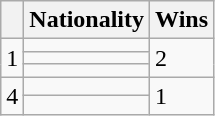<table class="wikitable">
<tr>
<th></th>
<th>Nationality</th>
<th>Wins</th>
</tr>
<tr>
<td rowspan=3>1</td>
<td></td>
<td rowspan=3>2</td>
</tr>
<tr>
<td></td>
</tr>
<tr>
<td></td>
</tr>
<tr>
<td rowspan=2>4</td>
<td></td>
<td rowspan=2>1</td>
</tr>
<tr>
<td></td>
</tr>
</table>
